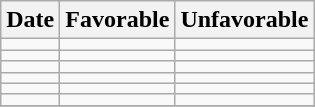<table class="wikitable floatright">
<tr>
<th>Date</th>
<th>Favorable</th>
<th>Unfavorable</th>
</tr>
<tr>
<td></td>
<td></td>
<td></td>
</tr>
<tr>
<td></td>
<td></td>
<td></td>
</tr>
<tr>
<td></td>
<td></td>
<td></td>
</tr>
<tr>
<td></td>
<td></td>
<td></td>
</tr>
<tr>
<td></td>
<td></td>
<td></td>
</tr>
<tr>
<td></td>
<td></td>
<td></td>
</tr>
<tr>
</tr>
</table>
